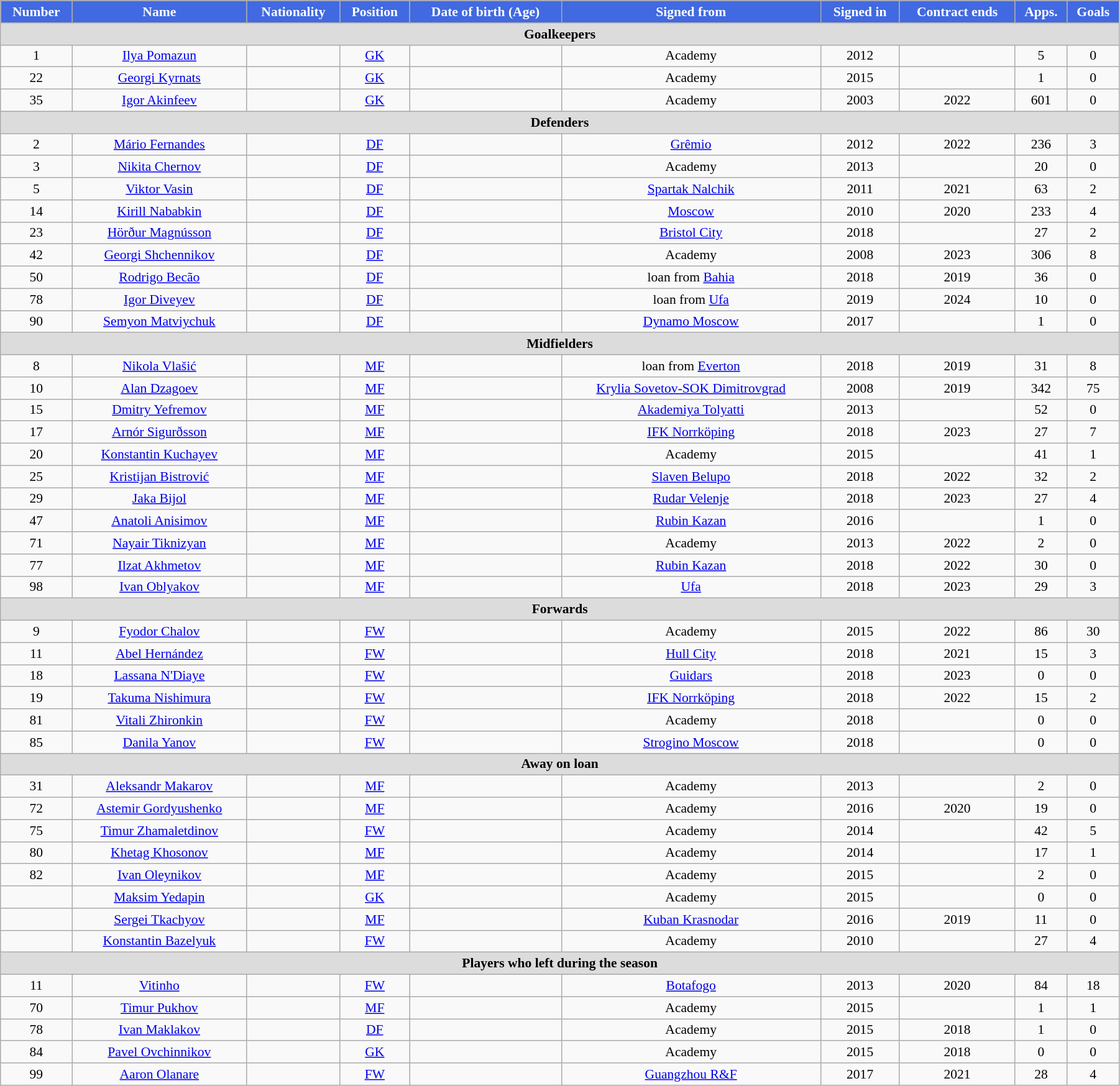<table class="wikitable"  style="text-align:center; font-size:90%; width:95%;">
<tr>
<th style="background:#4169E1; color:white; text-align:center;">Number</th>
<th style="background:#4169E1; color:white; text-align:center;">Name</th>
<th style="background:#4169E1; color:white; text-align:center;">Nationality</th>
<th style="background:#4169E1; color:white; text-align:center;">Position</th>
<th style="background:#4169E1; color:white; text-align:center;">Date of birth (Age)</th>
<th style="background:#4169E1; color:white; text-align:center;">Signed from</th>
<th style="background:#4169E1; color:white; text-align:center;">Signed in</th>
<th style="background:#4169E1; color:white; text-align:center;">Contract ends</th>
<th style="background:#4169E1; color:white; text-align:center;">Apps.</th>
<th style="background:#4169E1; color:white; text-align:center;">Goals</th>
</tr>
<tr>
<th colspan="11"  style="background:#dcdcdc; text-align:center;">Goalkeepers</th>
</tr>
<tr>
<td>1</td>
<td><a href='#'>Ilya Pomazun</a></td>
<td></td>
<td><a href='#'>GK</a></td>
<td></td>
<td>Academy</td>
<td>2012</td>
<td></td>
<td>5</td>
<td>0</td>
</tr>
<tr>
<td>22</td>
<td><a href='#'>Georgi Kyrnats</a></td>
<td></td>
<td><a href='#'>GK</a></td>
<td></td>
<td>Academy</td>
<td>2015</td>
<td></td>
<td>1</td>
<td>0</td>
</tr>
<tr>
<td>35</td>
<td><a href='#'>Igor Akinfeev</a></td>
<td></td>
<td><a href='#'>GK</a></td>
<td></td>
<td>Academy</td>
<td>2003</td>
<td>2022</td>
<td>601</td>
<td>0</td>
</tr>
<tr>
<th colspan="11"  style="background:#dcdcdc; text-align:center;">Defenders</th>
</tr>
<tr>
<td>2</td>
<td><a href='#'>Mário Fernandes</a></td>
<td></td>
<td><a href='#'>DF</a></td>
<td></td>
<td><a href='#'>Grêmio</a></td>
<td>2012</td>
<td>2022</td>
<td>236</td>
<td>3</td>
</tr>
<tr>
<td>3</td>
<td><a href='#'>Nikita Chernov</a></td>
<td></td>
<td><a href='#'>DF</a></td>
<td></td>
<td>Academy</td>
<td>2013</td>
<td></td>
<td>20</td>
<td>0</td>
</tr>
<tr>
<td>5</td>
<td><a href='#'>Viktor Vasin</a></td>
<td></td>
<td><a href='#'>DF</a></td>
<td></td>
<td><a href='#'>Spartak Nalchik</a></td>
<td>2011</td>
<td>2021</td>
<td>63</td>
<td>2</td>
</tr>
<tr>
<td>14</td>
<td><a href='#'>Kirill Nababkin</a></td>
<td></td>
<td><a href='#'>DF</a></td>
<td></td>
<td><a href='#'>Moscow</a></td>
<td>2010</td>
<td>2020</td>
<td>233</td>
<td>4</td>
</tr>
<tr>
<td>23</td>
<td><a href='#'>Hörður Magnússon</a></td>
<td></td>
<td><a href='#'>DF</a></td>
<td></td>
<td><a href='#'>Bristol City</a></td>
<td>2018</td>
<td></td>
<td>27</td>
<td>2</td>
</tr>
<tr>
<td>42</td>
<td><a href='#'>Georgi Shchennikov</a></td>
<td></td>
<td><a href='#'>DF</a></td>
<td></td>
<td>Academy</td>
<td>2008</td>
<td>2023</td>
<td>306</td>
<td>8</td>
</tr>
<tr>
<td>50</td>
<td><a href='#'>Rodrigo Becão</a></td>
<td></td>
<td><a href='#'>DF</a></td>
<td></td>
<td>loan from <a href='#'>Bahia</a></td>
<td>2018</td>
<td>2019</td>
<td>36</td>
<td>0</td>
</tr>
<tr>
<td>78</td>
<td><a href='#'>Igor Diveyev</a></td>
<td></td>
<td><a href='#'>DF</a></td>
<td></td>
<td>loan from <a href='#'>Ufa</a></td>
<td>2019</td>
<td>2024</td>
<td>10</td>
<td>0</td>
</tr>
<tr>
<td>90</td>
<td><a href='#'>Semyon Matviychuk</a></td>
<td></td>
<td><a href='#'>DF</a></td>
<td></td>
<td><a href='#'>Dynamo Moscow</a></td>
<td>2017</td>
<td></td>
<td>1</td>
<td>0</td>
</tr>
<tr>
<th colspan="11"  style="background:#dcdcdc; text-align:center;">Midfielders</th>
</tr>
<tr>
<td>8</td>
<td><a href='#'>Nikola Vlašić</a></td>
<td></td>
<td><a href='#'>MF</a></td>
<td></td>
<td>loan from <a href='#'>Everton</a></td>
<td>2018</td>
<td>2019</td>
<td>31</td>
<td>8</td>
</tr>
<tr>
<td>10</td>
<td><a href='#'>Alan Dzagoev</a></td>
<td></td>
<td><a href='#'>MF</a></td>
<td></td>
<td><a href='#'>Krylia Sovetov-SOK Dimitrovgrad</a></td>
<td>2008</td>
<td>2019</td>
<td>342</td>
<td>75</td>
</tr>
<tr>
<td>15</td>
<td><a href='#'>Dmitry Yefremov</a></td>
<td></td>
<td><a href='#'>MF</a></td>
<td></td>
<td><a href='#'>Akademiya Tolyatti</a></td>
<td>2013</td>
<td></td>
<td>52</td>
<td>0</td>
</tr>
<tr>
<td>17</td>
<td><a href='#'>Arnór Sigurðsson</a></td>
<td></td>
<td><a href='#'>MF</a></td>
<td></td>
<td><a href='#'>IFK Norrköping</a></td>
<td>2018</td>
<td>2023</td>
<td>27</td>
<td>7</td>
</tr>
<tr>
<td>20</td>
<td><a href='#'>Konstantin Kuchayev</a></td>
<td></td>
<td><a href='#'>MF</a></td>
<td></td>
<td>Academy</td>
<td>2015</td>
<td></td>
<td>41</td>
<td>1</td>
</tr>
<tr>
<td>25</td>
<td><a href='#'>Kristijan Bistrović</a></td>
<td></td>
<td><a href='#'>MF</a></td>
<td></td>
<td><a href='#'>Slaven Belupo</a></td>
<td>2018</td>
<td>2022</td>
<td>32</td>
<td>2</td>
</tr>
<tr>
<td>29</td>
<td><a href='#'>Jaka Bijol</a></td>
<td></td>
<td><a href='#'>MF</a></td>
<td></td>
<td><a href='#'>Rudar Velenje</a></td>
<td>2018</td>
<td>2023</td>
<td>27</td>
<td>4</td>
</tr>
<tr>
<td>47</td>
<td><a href='#'>Anatoli Anisimov</a></td>
<td></td>
<td><a href='#'>MF</a></td>
<td></td>
<td><a href='#'>Rubin Kazan</a></td>
<td>2016</td>
<td></td>
<td>1</td>
<td>0</td>
</tr>
<tr>
<td>71</td>
<td><a href='#'>Nayair Tiknizyan</a></td>
<td></td>
<td><a href='#'>MF</a></td>
<td></td>
<td>Academy</td>
<td>2013</td>
<td>2022</td>
<td>2</td>
<td>0</td>
</tr>
<tr>
<td>77</td>
<td><a href='#'>Ilzat Akhmetov</a></td>
<td></td>
<td><a href='#'>MF</a></td>
<td></td>
<td><a href='#'>Rubin Kazan</a></td>
<td>2018</td>
<td>2022</td>
<td>30</td>
<td>0</td>
</tr>
<tr>
<td>98</td>
<td><a href='#'>Ivan Oblyakov</a></td>
<td></td>
<td><a href='#'>MF</a></td>
<td></td>
<td><a href='#'>Ufa</a></td>
<td>2018</td>
<td>2023</td>
<td>29</td>
<td>3</td>
</tr>
<tr>
<th colspan="11"  style="background:#dcdcdc; text-align:center;">Forwards</th>
</tr>
<tr>
<td>9</td>
<td><a href='#'>Fyodor Chalov</a></td>
<td></td>
<td><a href='#'>FW</a></td>
<td></td>
<td>Academy</td>
<td>2015</td>
<td>2022</td>
<td>86</td>
<td>30</td>
</tr>
<tr>
<td>11</td>
<td><a href='#'>Abel Hernández</a></td>
<td></td>
<td><a href='#'>FW</a></td>
<td></td>
<td><a href='#'>Hull City</a></td>
<td>2018</td>
<td>2021</td>
<td>15</td>
<td>3</td>
</tr>
<tr>
<td>18</td>
<td><a href='#'>Lassana N'Diaye</a></td>
<td></td>
<td><a href='#'>FW</a></td>
<td></td>
<td><a href='#'>Guidars</a></td>
<td>2018</td>
<td>2023</td>
<td>0</td>
<td>0</td>
</tr>
<tr>
<td>19</td>
<td><a href='#'>Takuma Nishimura</a></td>
<td></td>
<td><a href='#'>FW</a></td>
<td></td>
<td><a href='#'>IFK Norrköping</a></td>
<td>2018</td>
<td>2022</td>
<td>15</td>
<td>2</td>
</tr>
<tr>
<td>81</td>
<td><a href='#'>Vitali Zhironkin</a></td>
<td></td>
<td><a href='#'>FW</a></td>
<td></td>
<td>Academy</td>
<td>2018</td>
<td></td>
<td>0</td>
<td>0</td>
</tr>
<tr>
<td>85</td>
<td><a href='#'>Danila Yanov</a></td>
<td></td>
<td><a href='#'>FW</a></td>
<td></td>
<td><a href='#'>Strogino Moscow</a></td>
<td>2018</td>
<td></td>
<td>0</td>
<td>0</td>
</tr>
<tr>
<th colspan="11"  style="background:#dcdcdc; text-align:center;">Away on loan</th>
</tr>
<tr>
<td>31</td>
<td><a href='#'>Aleksandr Makarov</a></td>
<td></td>
<td><a href='#'>MF</a></td>
<td></td>
<td>Academy</td>
<td>2013</td>
<td></td>
<td>2</td>
<td>0</td>
</tr>
<tr>
<td>72</td>
<td><a href='#'>Astemir Gordyushenko</a></td>
<td></td>
<td><a href='#'>MF</a></td>
<td></td>
<td>Academy</td>
<td>2016</td>
<td>2020</td>
<td>19</td>
<td>0</td>
</tr>
<tr>
<td>75</td>
<td><a href='#'>Timur Zhamaletdinov</a></td>
<td></td>
<td><a href='#'>FW</a></td>
<td></td>
<td>Academy</td>
<td>2014</td>
<td></td>
<td>42</td>
<td>5</td>
</tr>
<tr>
<td>80</td>
<td><a href='#'>Khetag Khosonov</a></td>
<td></td>
<td><a href='#'>MF</a></td>
<td></td>
<td>Academy</td>
<td>2014</td>
<td></td>
<td>17</td>
<td>1</td>
</tr>
<tr>
<td>82</td>
<td><a href='#'>Ivan Oleynikov</a></td>
<td></td>
<td><a href='#'>MF</a></td>
<td></td>
<td>Academy</td>
<td>2015</td>
<td></td>
<td>2</td>
<td>0</td>
</tr>
<tr>
<td></td>
<td><a href='#'>Maksim Yedapin</a></td>
<td></td>
<td><a href='#'>GK</a></td>
<td></td>
<td>Academy</td>
<td>2015</td>
<td></td>
<td>0</td>
<td>0</td>
</tr>
<tr>
<td></td>
<td><a href='#'>Sergei Tkachyov</a></td>
<td></td>
<td><a href='#'>MF</a></td>
<td></td>
<td><a href='#'>Kuban Krasnodar</a></td>
<td>2016</td>
<td>2019</td>
<td>11</td>
<td>0</td>
</tr>
<tr>
<td></td>
<td><a href='#'>Konstantin Bazelyuk</a></td>
<td></td>
<td><a href='#'>FW</a></td>
<td></td>
<td>Academy</td>
<td>2010</td>
<td></td>
<td>27</td>
<td>4</td>
</tr>
<tr>
<th colspan="11"  style="background:#dcdcdc; text-align:center;">Players who left during the season</th>
</tr>
<tr>
<td>11</td>
<td><a href='#'>Vitinho</a></td>
<td></td>
<td><a href='#'>FW</a></td>
<td></td>
<td><a href='#'>Botafogo</a></td>
<td>2013</td>
<td>2020</td>
<td>84</td>
<td>18</td>
</tr>
<tr>
<td>70</td>
<td><a href='#'>Timur Pukhov</a></td>
<td></td>
<td><a href='#'>MF</a></td>
<td></td>
<td>Academy</td>
<td>2015</td>
<td></td>
<td>1</td>
<td>1</td>
</tr>
<tr>
<td>78</td>
<td><a href='#'>Ivan Maklakov</a></td>
<td></td>
<td><a href='#'>DF</a></td>
<td></td>
<td>Academy</td>
<td>2015</td>
<td>2018</td>
<td>1</td>
<td>0</td>
</tr>
<tr>
<td>84</td>
<td><a href='#'>Pavel Ovchinnikov</a></td>
<td></td>
<td><a href='#'>GK</a></td>
<td></td>
<td>Academy</td>
<td>2015</td>
<td>2018</td>
<td>0</td>
<td>0</td>
</tr>
<tr>
<td>99</td>
<td><a href='#'>Aaron Olanare</a></td>
<td></td>
<td><a href='#'>FW</a></td>
<td></td>
<td><a href='#'>Guangzhou R&F</a></td>
<td>2017</td>
<td>2021</td>
<td>28</td>
<td>4</td>
</tr>
</table>
